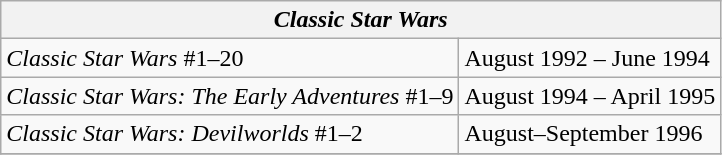<table class="wikitable">
<tr>
<th colspan="2"><strong><em>Classic Star Wars</em></strong></th>
</tr>
<tr>
<td><em>Classic Star Wars</em> #1–20</td>
<td>August 1992 – June 1994</td>
</tr>
<tr>
<td><em>Classic Star Wars: The Early Adventures</em> #1–9</td>
<td>August 1994 – April 1995</td>
</tr>
<tr>
<td><em>Classic Star Wars: Devilworlds</em> #1–2</td>
<td>August–September 1996</td>
</tr>
<tr>
</tr>
</table>
